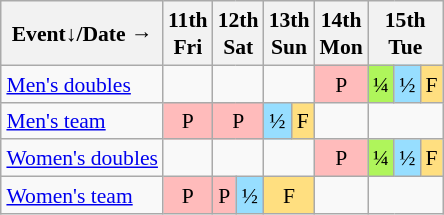<table class="wikitable" style="margin:0.5em auto; font-size:90%; line-height:1.25em; text-align:center;">
<tr>
<th>Event↓/Date →</th>
<th>11th<br>Fri</th>
<th colspan=2>12th<br>Sat</th>
<th colspan=2>13th<br>Sun</th>
<th>14th<br>Mon</th>
<th colspan=3>15th<br>Tue</th>
</tr>
<tr>
<td align="left"><a href='#'>Men's doubles</a></td>
<td></td>
<td colspan=2></td>
<td colspan=2></td>
<td bgcolor="#FFBBBB">P</td>
<td bgcolor="#AFF55B">¼</td>
<td bgcolor="#97DEFF">½</td>
<td bgcolor="#FFDF80">F</td>
</tr>
<tr>
<td align="left"><a href='#'>Men's team</a></td>
<td bgcolor="#FFBBBB">P</td>
<td colspan=2 bgcolor="#FFBBBB">P</td>
<td bgcolor="#97DEFF">½</td>
<td bgcolor="#FFDF80">F</td>
<td></td>
<td colspan=3></td>
</tr>
<tr>
<td align="left"><a href='#'>Women's doubles</a></td>
<td></td>
<td colspan=2></td>
<td colspan=2></td>
<td bgcolor="#FFBBBB">P</td>
<td bgcolor="#AFF55B">¼</td>
<td bgcolor="#97DEFF">½</td>
<td bgcolor="#FFDF80">F</td>
</tr>
<tr>
<td align="left"><a href='#'>Women's team</a></td>
<td bgcolor="#FFBBBB">P</td>
<td bgcolor="#FFBBBB">P</td>
<td bgcolor="#97DEFF">½</td>
<td colspan=2 bgcolor="#FFDF80">F</td>
<td></td>
<td colspan=3></td>
</tr>
</table>
